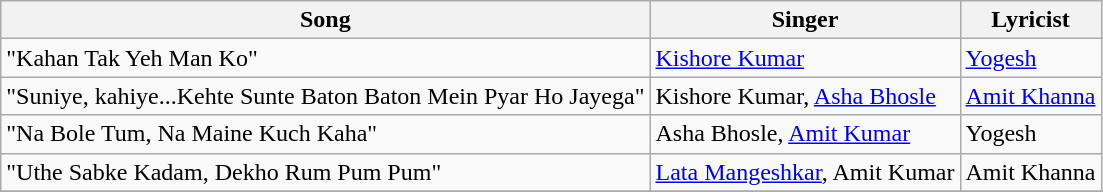<table class="wikitable">
<tr>
<th>Song</th>
<th>Singer</th>
<th>Lyricist</th>
</tr>
<tr>
<td>"Kahan Tak Yeh Man Ko"</td>
<td><a href='#'>Kishore Kumar</a></td>
<td><a href='#'>Yogesh</a></td>
</tr>
<tr>
<td>"Suniye, kahiye...Kehte Sunte Baton Baton Mein Pyar Ho Jayega"</td>
<td>Kishore Kumar, <a href='#'>Asha Bhosle</a></td>
<td><a href='#'>Amit Khanna</a></td>
</tr>
<tr>
<td>"Na Bole Tum, Na Maine Kuch Kaha"</td>
<td>Asha Bhosle, <a href='#'>Amit Kumar</a></td>
<td>Yogesh</td>
</tr>
<tr>
<td>"Uthe Sabke Kadam, Dekho Rum Pum Pum"</td>
<td><a href='#'>Lata Mangeshkar</a>, Amit Kumar</td>
<td>Amit Khanna</td>
</tr>
<tr>
</tr>
</table>
